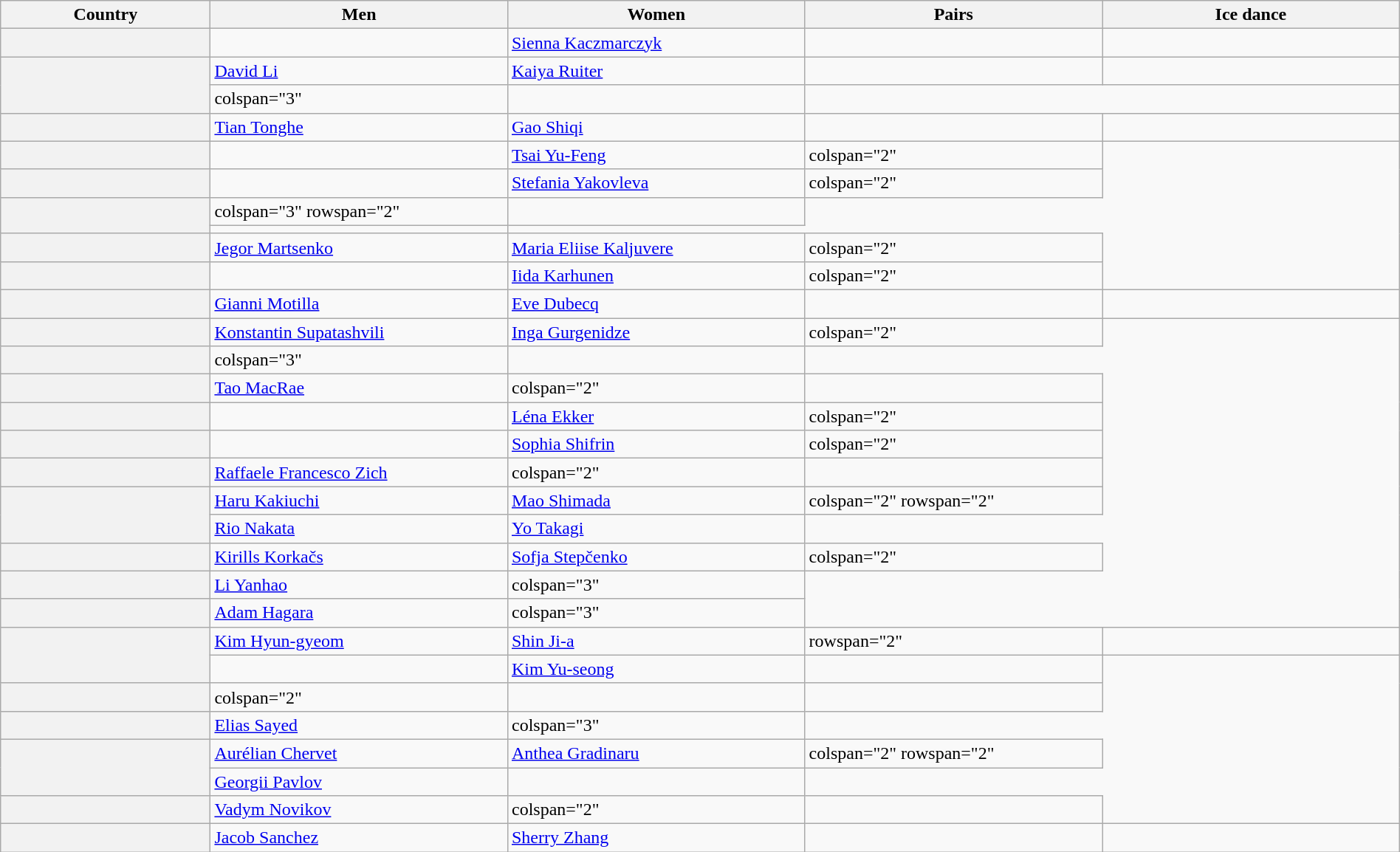<table class="wikitable unsortable" style="text-align:left; width:100%">
<tr>
<th scope="col" style="width:15%">Country</th>
<th scope="col" style="width:21.25%">Men</th>
<th scope="col" style="width:21.25%">Women</th>
<th scope="col" style="width:21.25%">Pairs</th>
<th scope="col" style="width:21.25%">Ice dance</th>
</tr>
<tr>
<th scope="row" style="text-align:left"></th>
<td></td>
<td><a href='#'>Sienna Kaczmarczyk</a></td>
<td></td>
<td></td>
</tr>
<tr>
<th rowspan="2" scope="row" style="text-align:left"></th>
<td><a href='#'>David Li</a></td>
<td><a href='#'>Kaiya Ruiter</a></td>
<td></td>
<td></td>
</tr>
<tr>
<td>colspan="3" </td>
<td></td>
</tr>
<tr>
<th scope="row" style="text-align:left"></th>
<td><a href='#'>Tian Tonghe</a></td>
<td><a href='#'>Gao Shiqi</a></td>
<td></td>
<td></td>
</tr>
<tr>
<th scope="row" style="text-align:left"></th>
<td></td>
<td><a href='#'>Tsai Yu-Feng</a></td>
<td>colspan="2" </td>
</tr>
<tr>
<th scope="row" style="text-align:left"></th>
<td></td>
<td><a href='#'>Stefania Yakovleva</a></td>
<td>colspan="2" </td>
</tr>
<tr>
<th rowspan="2" scope="row" style="text-align:left"></th>
<td>colspan="3" rowspan="2" </td>
<td></td>
</tr>
<tr>
<td></td>
</tr>
<tr>
<th scope="row" style="text-align:left"></th>
<td><a href='#'>Jegor Martsenko</a></td>
<td><a href='#'>Maria Eliise Kaljuvere</a></td>
<td>colspan="2" </td>
</tr>
<tr>
<th scope="row" style="text-align:left"></th>
<td></td>
<td><a href='#'>Iida Karhunen</a></td>
<td>colspan="2" </td>
</tr>
<tr>
<th scope="row" style="text-align:left"></th>
<td><a href='#'>Gianni Motilla</a></td>
<td><a href='#'>Eve Dubecq</a></td>
<td></td>
<td></td>
</tr>
<tr>
<th scope="row" style="text-align:left"></th>
<td><a href='#'>Konstantin Supatashvili</a></td>
<td><a href='#'>Inga Gurgenidze</a></td>
<td>colspan="2" </td>
</tr>
<tr>
<th scope="row" style="text-align:left"></th>
<td>colspan="3" </td>
<td></td>
</tr>
<tr>
<th scope="row" style="text-align:left"></th>
<td><a href='#'>Tao MacRae</a></td>
<td>colspan="2" </td>
<td></td>
</tr>
<tr>
<th scope="row" style="text-align:left"></th>
<td></td>
<td><a href='#'>Léna Ekker</a></td>
<td>colspan="2" </td>
</tr>
<tr>
<th scope="row" style="text-align:left"></th>
<td></td>
<td><a href='#'>Sophia Shifrin</a></td>
<td>colspan="2" </td>
</tr>
<tr>
<th scope="row" style="text-align:left"></th>
<td><a href='#'>Raffaele Francesco Zich</a></td>
<td>colspan="2" </td>
<td></td>
</tr>
<tr>
<th rowspan="2" scope="row" style="text-align:left"></th>
<td><a href='#'>Haru Kakiuchi</a></td>
<td><a href='#'>Mao Shimada</a></td>
<td>colspan="2" rowspan="2" </td>
</tr>
<tr>
<td><a href='#'>Rio Nakata</a></td>
<td><a href='#'>Yo Takagi</a></td>
</tr>
<tr>
<th scope="row" style="text-align:left"></th>
<td><a href='#'>Kirills Korkačs</a></td>
<td><a href='#'>Sofja Stepčenko</a></td>
<td>colspan="2" </td>
</tr>
<tr>
<th scope="row" style="text-align:left"></th>
<td><a href='#'>Li Yanhao</a></td>
<td>colspan="3" </td>
</tr>
<tr>
<th scope="row" style="text-align:left"></th>
<td><a href='#'>Adam Hagara</a></td>
<td>colspan="3" </td>
</tr>
<tr>
<th rowspan="2" scope="row" style="text-align:left"></th>
<td><a href='#'>Kim Hyun-gyeom</a></td>
<td><a href='#'>Shin Ji-a</a></td>
<td>rowspan="2" </td>
<td></td>
</tr>
<tr>
<td></td>
<td><a href='#'>Kim Yu-seong</a></td>
<td></td>
</tr>
<tr>
<th scope="row" style="text-align:left"></th>
<td>colspan="2" </td>
<td></td>
<td></td>
</tr>
<tr>
<th scope="row" style="text-align:left"></th>
<td><a href='#'>Elias Sayed</a></td>
<td>colspan="3" </td>
</tr>
<tr>
<th rowspan="2" scope="row" style="text-align:left"></th>
<td><a href='#'>Aurélian Chervet</a></td>
<td><a href='#'>Anthea Gradinaru</a></td>
<td>colspan="2" rowspan="2" </td>
</tr>
<tr>
<td><a href='#'>Georgii Pavlov</a></td>
<td></td>
</tr>
<tr>
<th scope="row" style="text-align:left"></th>
<td><a href='#'>Vadym Novikov</a></td>
<td>colspan="2" </td>
<td></td>
</tr>
<tr>
<th scope="row" style="text-align:left"></th>
<td><a href='#'>Jacob Sanchez</a></td>
<td><a href='#'>Sherry Zhang</a></td>
<td></td>
<td></td>
</tr>
</table>
